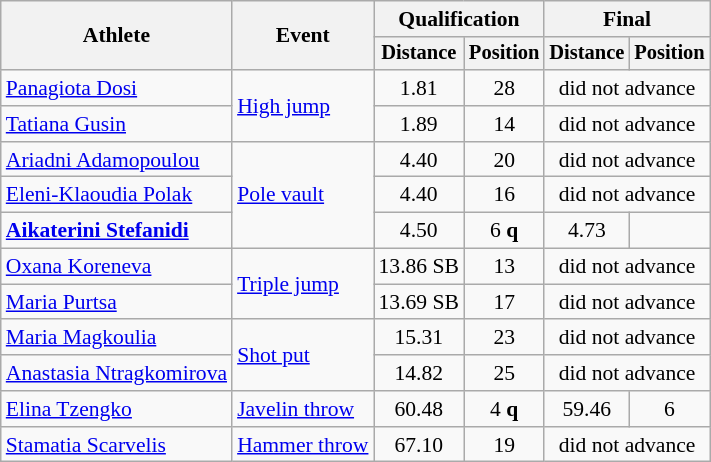<table class=wikitable style=font-size:90%>
<tr>
<th rowspan=2>Athlete</th>
<th rowspan=2>Event</th>
<th colspan=2>Qualification</th>
<th colspan=2>Final</th>
</tr>
<tr style=font-size:95%>
<th>Distance</th>
<th>Position</th>
<th>Distance</th>
<th>Position</th>
</tr>
<tr align=center>
<td align=left><a href='#'>Panagiota Dosi</a></td>
<td align=left rowspan=2><a href='#'>High jump</a></td>
<td>1.81</td>
<td>28</td>
<td colspan=2>did not advance</td>
</tr>
<tr align=center>
<td align=left><a href='#'>Tatiana Gusin</a></td>
<td>1.89</td>
<td>14</td>
<td colspan=2>did not advance</td>
</tr>
<tr align=center>
<td align=left><a href='#'>Ariadni Adamopoulou</a></td>
<td align=left rowspan=3><a href='#'>Pole vault</a></td>
<td>4.40</td>
<td>20</td>
<td colspan=2>did not advance</td>
</tr>
<tr align=center>
<td align=left><a href='#'>Eleni-Klaoudia Polak</a></td>
<td>4.40</td>
<td>16</td>
<td colspan=2>did not advance</td>
</tr>
<tr align=center>
<td align=left><strong><a href='#'>Aikaterini Stefanidi</a></strong></td>
<td>4.50</td>
<td>6 <strong>q</strong></td>
<td>4.73 <strong></strong></td>
<td></td>
</tr>
<tr align=center>
<td align=left><a href='#'>Oxana Koreneva</a></td>
<td align=left rowspan=2><a href='#'>Triple jump</a></td>
<td>13.86 SB</td>
<td>13</td>
<td colspan=2>did not advance</td>
</tr>
<tr align=center>
<td align=left><a href='#'>Maria Purtsa</a></td>
<td>13.69 SB</td>
<td>17</td>
<td colspan=2>did not advance</td>
</tr>
<tr align=center>
<td align=left><a href='#'>Maria Magkoulia</a></td>
<td align=left rowspan=2><a href='#'>Shot put</a></td>
<td>15.31</td>
<td>23</td>
<td colspan=2>did not advance</td>
</tr>
<tr align=center>
<td align=left><a href='#'>Anastasia Ntragkomirova</a></td>
<td>14.82</td>
<td>25</td>
<td colspan=2>did not advance</td>
</tr>
<tr align=center>
<td align=left><a href='#'>Elina Tzengko</a></td>
<td align=left><a href='#'>Javelin throw</a></td>
<td>60.48 <strong></strong></td>
<td>4 <strong>q</strong></td>
<td>59.46</td>
<td>6</td>
</tr>
<tr align=center>
<td align=left><a href='#'>Stamatia Scarvelis</a></td>
<td align=left><a href='#'>Hammer throw</a></td>
<td>67.10</td>
<td>19</td>
<td colspan=2>did not advance</td>
</tr>
</table>
